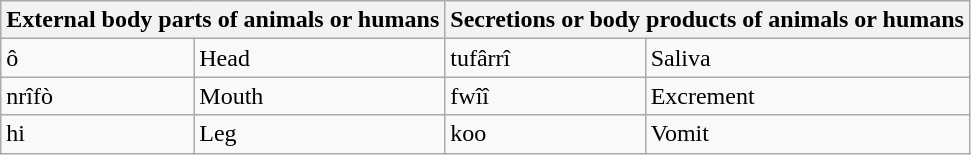<table class="wikitable">
<tr>
<th colspan="2">External body parts of animals or humans</th>
<th colspan="2">Secretions or body products of animals or humans</th>
</tr>
<tr>
<td>ô</td>
<td>Head</td>
<td>tufârrî</td>
<td>Saliva</td>
</tr>
<tr>
<td>nrîfò</td>
<td>Mouth</td>
<td>fwîî</td>
<td>Excrement</td>
</tr>
<tr>
<td>hi</td>
<td>Leg</td>
<td>koo</td>
<td>Vomit</td>
</tr>
</table>
